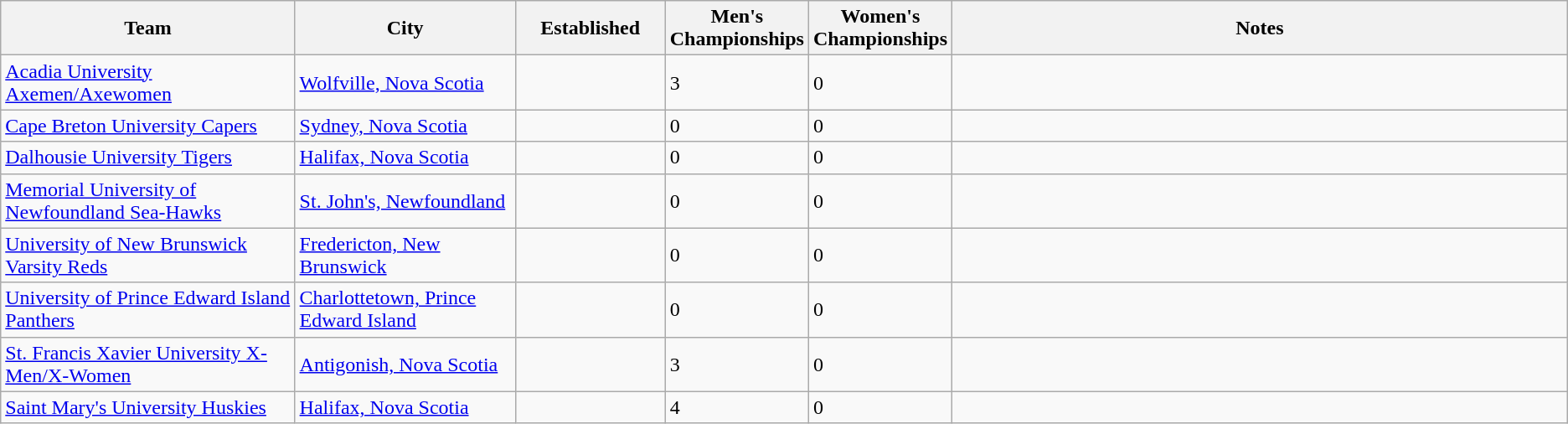<table class="wikitable">
<tr>
<th bgcolor="#DDDDFF" width="20%">Team</th>
<th bgcolor="#DDDDFF" width="15%">City</th>
<th bgcolor="#DDDDFF" width="10%">Established</th>
<th bgcolor="#DDDDFF" width="5%">Men's Championships</th>
<th bgcolor="#DDDDFF" width="5%">Women's Championships</th>
<th bgcolor="#DDDDFF" width="45%">Notes</th>
</tr>
<tr>
<td><a href='#'>Acadia University Axemen/Axewomen</a></td>
<td><a href='#'>Wolfville, Nova Scotia</a></td>
<td></td>
<td>3</td>
<td>0</td>
<td></td>
</tr>
<tr>
<td><a href='#'>Cape Breton University Capers</a></td>
<td><a href='#'>Sydney, Nova Scotia</a></td>
<td></td>
<td>0</td>
<td>0</td>
<td></td>
</tr>
<tr>
<td><a href='#'>Dalhousie University Tigers</a></td>
<td><a href='#'>Halifax, Nova Scotia</a></td>
<td></td>
<td>0</td>
<td>0</td>
<td></td>
</tr>
<tr>
<td><a href='#'>Memorial University of Newfoundland Sea-Hawks</a></td>
<td><a href='#'>St. John's, Newfoundland</a></td>
<td></td>
<td>0</td>
<td>0</td>
<td></td>
</tr>
<tr>
<td><a href='#'>University of New Brunswick Varsity Reds</a></td>
<td><a href='#'>Fredericton, New Brunswick</a></td>
<td></td>
<td>0</td>
<td>0</td>
<td></td>
</tr>
<tr>
<td><a href='#'>University of Prince Edward Island Panthers</a></td>
<td><a href='#'>Charlottetown, Prince Edward Island</a></td>
<td></td>
<td>0</td>
<td>0</td>
<td></td>
</tr>
<tr>
<td><a href='#'>St. Francis Xavier University X-Men/X-Women</a></td>
<td><a href='#'>Antigonish, Nova Scotia</a></td>
<td></td>
<td>3</td>
<td>0</td>
<td></td>
</tr>
<tr>
<td><a href='#'>Saint Mary's University Huskies</a></td>
<td><a href='#'>Halifax, Nova Scotia</a></td>
<td></td>
<td>4</td>
<td>0</td>
<td></td>
</tr>
</table>
